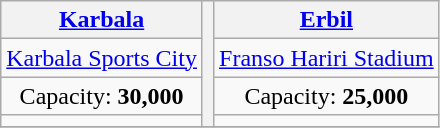<table class="wikitable" style="text-align:center">
<tr>
<th><a href='#'>Karbala</a></th>
<th rowspan="4"></th>
<th><a href='#'>Erbil</a></th>
</tr>
<tr>
<td><a href='#'>Karbala Sports City</a><br><strong></strong></td>
<td><a href='#'>Franso Hariri Stadium</a></td>
</tr>
<tr>
<td>Capacity: <strong>30,000</strong></td>
<td>Capacity: <strong>25,000</strong></td>
</tr>
<tr>
<td></td>
<td></td>
</tr>
<tr>
</tr>
</table>
